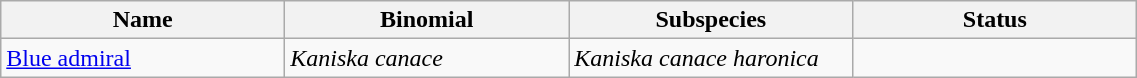<table width=60% class="wikitable">
<tr>
<th width=20%>Name</th>
<th width=20%>Binomial</th>
<th width=20%>Subspecies</th>
<th width=20%>Status</th>
</tr>
<tr>
<td><a href='#'>Blue admiral</a><br>
</td>
<td><em>Kaniska canace</em></td>
<td><em>Kaniska canace haronica</em></td>
<td></td>
</tr>
</table>
